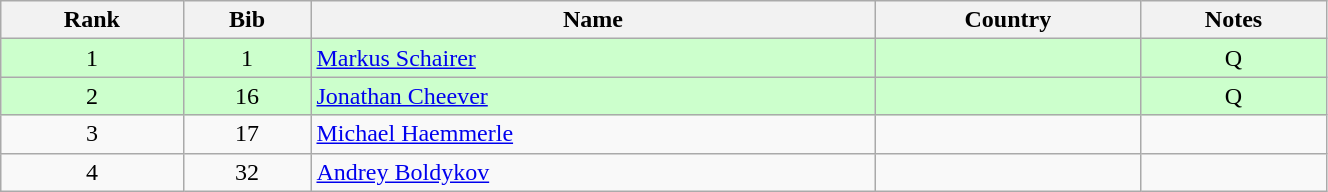<table class="wikitable" style="text-align:center;" width=70%>
<tr>
<th>Rank</th>
<th>Bib</th>
<th>Name</th>
<th>Country</th>
<th>Notes</th>
</tr>
<tr bgcolor="#ccffcc">
<td>1</td>
<td>1</td>
<td align=left><a href='#'>Markus Schairer</a></td>
<td align=left></td>
<td>Q</td>
</tr>
<tr bgcolor="#ccffcc">
<td>2</td>
<td>16</td>
<td align=left><a href='#'>Jonathan Cheever</a></td>
<td align=left></td>
<td>Q</td>
</tr>
<tr>
<td>3</td>
<td>17</td>
<td align=left><a href='#'>Michael Haemmerle</a></td>
<td align=left></td>
<td></td>
</tr>
<tr>
<td>4</td>
<td>32</td>
<td align=left><a href='#'>Andrey Boldykov</a></td>
<td align=left></td>
<td></td>
</tr>
</table>
